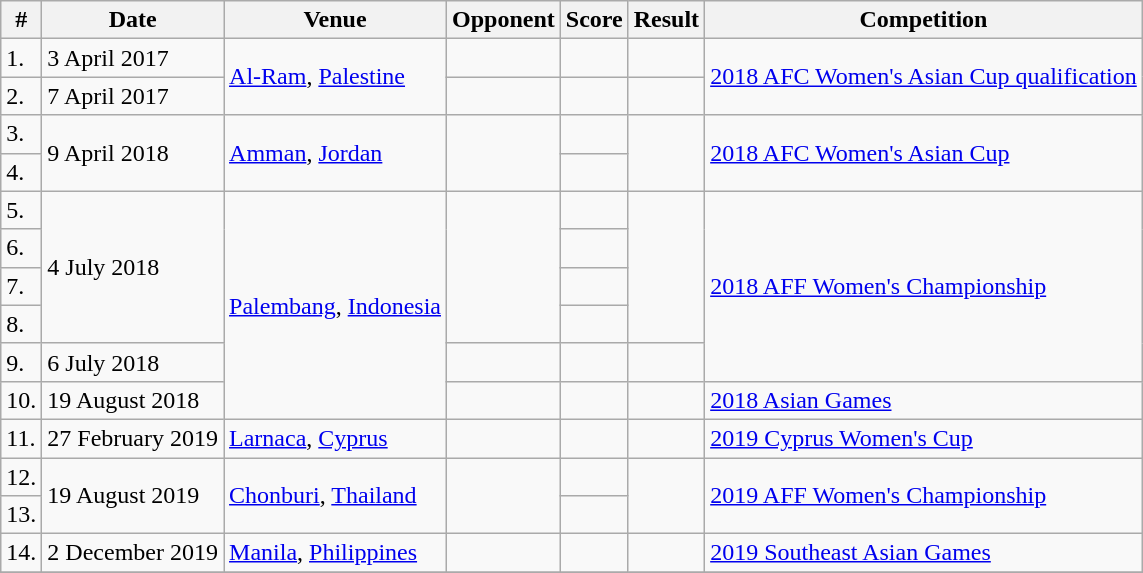<table class="wikitable collapsible">
<tr>
<th>#</th>
<th>Date</th>
<th>Venue</th>
<th>Opponent</th>
<th>Score</th>
<th>Result</th>
<th>Competition</th>
</tr>
<tr>
<td>1.</td>
<td>3 April 2017</td>
<td rowspan=2><a href='#'>Al-Ram</a>, <a href='#'>Palestine</a></td>
<td></td>
<td></td>
<td></td>
<td rowspan=2><a href='#'>2018 AFC Women's Asian Cup qualification</a></td>
</tr>
<tr>
<td>2.</td>
<td>7 April 2017</td>
<td></td>
<td></td>
<td></td>
</tr>
<tr>
<td>3.</td>
<td rowspan=2>9 April 2018</td>
<td rowspan=2><a href='#'>Amman</a>, <a href='#'>Jordan</a></td>
<td rowspan=2></td>
<td></td>
<td rowspan=2></td>
<td rowspan=2><a href='#'>2018 AFC Women's Asian Cup</a></td>
</tr>
<tr>
<td>4.</td>
<td></td>
</tr>
<tr>
<td>5.</td>
<td rowspan=4>4 July 2018</td>
<td rowspan=6><a href='#'>Palembang</a>, <a href='#'>Indonesia</a></td>
<td rowspan=4></td>
<td></td>
<td rowspan=4></td>
<td rowspan=5><a href='#'>2018 AFF Women's Championship</a></td>
</tr>
<tr>
<td>6.</td>
<td></td>
</tr>
<tr>
<td>7.</td>
<td></td>
</tr>
<tr>
<td>8.</td>
<td></td>
</tr>
<tr>
<td>9.</td>
<td>6 July 2018</td>
<td></td>
<td></td>
<td></td>
</tr>
<tr>
<td>10.</td>
<td>19 August 2018</td>
<td></td>
<td></td>
<td></td>
<td><a href='#'>2018 Asian Games</a></td>
</tr>
<tr>
<td>11.</td>
<td>27 February 2019</td>
<td><a href='#'>Larnaca</a>, <a href='#'>Cyprus</a></td>
<td></td>
<td></td>
<td></td>
<td><a href='#'>2019 Cyprus Women's Cup</a></td>
</tr>
<tr>
<td>12.</td>
<td rowspan=2>19 August 2019</td>
<td rowspan=2><a href='#'>Chonburi</a>, <a href='#'>Thailand</a></td>
<td rowspan=2></td>
<td></td>
<td rowspan=2></td>
<td rowspan=2><a href='#'>2019 AFF Women's Championship</a></td>
</tr>
<tr>
<td>13.</td>
<td></td>
</tr>
<tr>
<td>14.</td>
<td>2 December 2019</td>
<td><a href='#'>Manila</a>, <a href='#'>Philippines</a></td>
<td></td>
<td></td>
<td></td>
<td><a href='#'>2019 Southeast Asian Games</a></td>
</tr>
<tr>
</tr>
</table>
